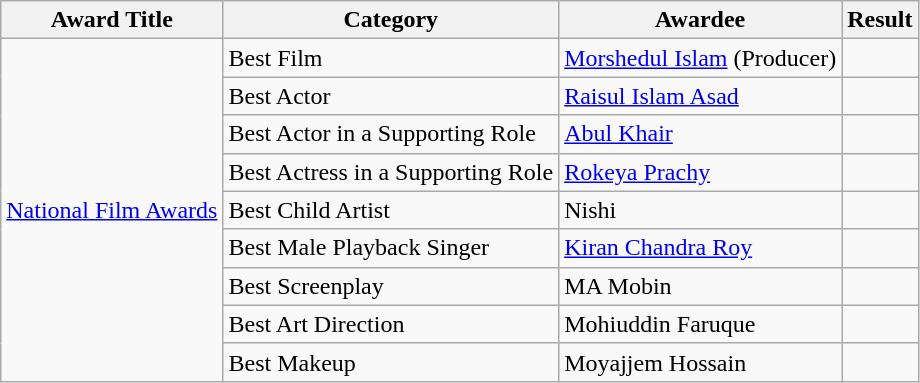<table class="wikitable">
<tr>
<th>Award Title</th>
<th>Category</th>
<th>Awardee</th>
<th>Result</th>
</tr>
<tr>
<td rowspan="9"><a href='#'>National Film Awards</a></td>
<td>Best Film</td>
<td><a href='#'>Morshedul Islam</a> (Producer)</td>
<td></td>
</tr>
<tr>
<td>Best Actor</td>
<td><a href='#'>Raisul Islam Asad</a></td>
<td></td>
</tr>
<tr>
<td>Best Actor in a Supporting Role</td>
<td><a href='#'>Abul Khair</a></td>
<td></td>
</tr>
<tr>
<td>Best Actress in a Supporting Role</td>
<td><a href='#'>Rokeya Prachy</a></td>
<td></td>
</tr>
<tr>
<td>Best Child Artist</td>
<td>Nishi</td>
<td></td>
</tr>
<tr>
<td>Best Male Playback Singer</td>
<td><a href='#'>Kiran Chandra Roy</a></td>
<td></td>
</tr>
<tr>
<td>Best Screenplay</td>
<td>MA Mobin</td>
<td></td>
</tr>
<tr>
<td>Best Art Direction</td>
<td>Mohiuddin Faruque</td>
<td></td>
</tr>
<tr>
<td>Best Makeup</td>
<td>Moyajjem Hossain</td>
<td></td>
</tr>
</table>
